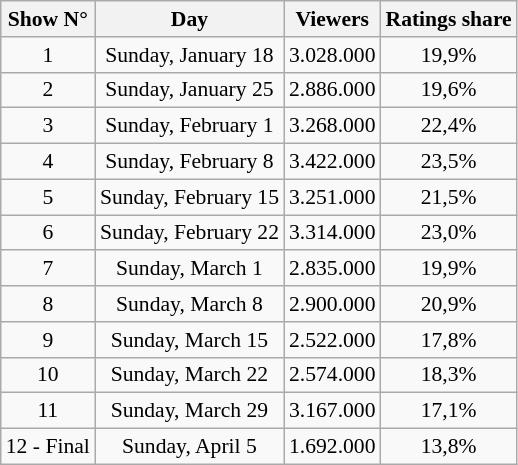<table class="wikitable sortable centre" style="text-align:center;font-size:90%;">
<tr>
<th>Show N°</th>
<th>Day</th>
<th>Viewers</th>
<th>Ratings share</th>
</tr>
<tr>
<td>1</td>
<td>Sunday, January 18</td>
<td>3.028.000</td>
<td>19,9%</td>
</tr>
<tr>
<td>2</td>
<td>Sunday, January 25</td>
<td>2.886.000</td>
<td>19,6%</td>
</tr>
<tr>
<td>3</td>
<td>Sunday, February 1</td>
<td>3.268.000</td>
<td>22,4%</td>
</tr>
<tr>
<td>4</td>
<td>Sunday, February 8</td>
<td>3.422.000</td>
<td>23,5%</td>
</tr>
<tr>
<td>5</td>
<td>Sunday, February 15</td>
<td>3.251.000</td>
<td>21,5%</td>
</tr>
<tr>
<td>6</td>
<td>Sunday, February 22</td>
<td>3.314.000</td>
<td>23,0%</td>
</tr>
<tr>
<td>7</td>
<td>Sunday, March 1</td>
<td>2.835.000</td>
<td>19,9%</td>
</tr>
<tr>
<td>8</td>
<td>Sunday, March 8</td>
<td>2.900.000</td>
<td>20,9%</td>
</tr>
<tr>
<td>9</td>
<td>Sunday, March 15</td>
<td>2.522.000</td>
<td>17,8%</td>
</tr>
<tr>
<td>10</td>
<td>Sunday, March 22</td>
<td>2.574.000</td>
<td>18,3%</td>
</tr>
<tr>
<td>11</td>
<td>Sunday, March 29</td>
<td>3.167.000</td>
<td>17,1%</td>
</tr>
<tr>
<td>12 - Final</td>
<td>Sunday, April 5</td>
<td>1.692.000</td>
<td>13,8%</td>
</tr>
</table>
